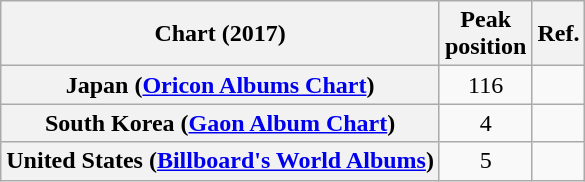<table class="wikitable sortable plainrowheaders" style="text-align:center;">
<tr>
<th>Chart (2017)</th>
<th>Peak<br>position</th>
<th>Ref.</th>
</tr>
<tr>
<th scope="row">Japan (<a href='#'>Oricon Albums Chart</a>)</th>
<td>116</td>
<td></td>
</tr>
<tr>
<th scope="row">South Korea (<a href='#'>Gaon Album Chart</a>)</th>
<td>4</td>
<td align="center"></td>
</tr>
<tr>
<th scope="row">United States (<a href='#'>Billboard's World Albums</a>)</th>
<td>5</td>
<td align="center"></td>
</tr>
</table>
